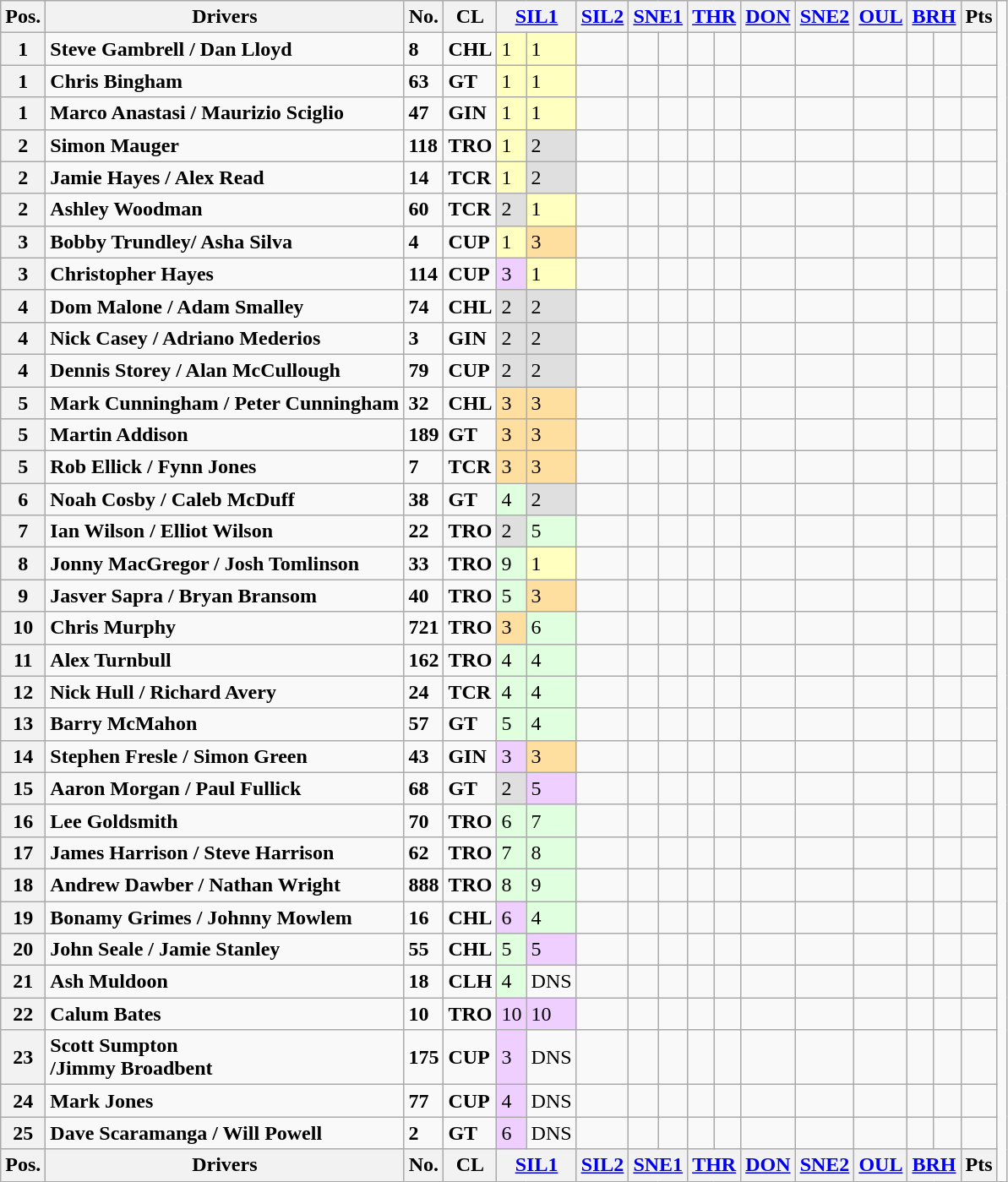<table class="wikitable">
<tr>
<th>Pos.</th>
<th>Drivers</th>
<th>No.</th>
<th>CL</th>
<th colspan="2"><a href='#'>SIL1</a></th>
<th><a href='#'>SIL2</a></th>
<th colspan="2"><a href='#'>SNE1</a></th>
<th colspan="2"><a href='#'>THR</a></th>
<th><a href='#'>DON</a></th>
<th><a href='#'>SNE2</a></th>
<th><a href='#'>OUL</a></th>
<th colspan="2"><a href='#'>BRH</a></th>
<th>Pts</th>
<td rowspan="36"></td>
</tr>
<tr>
<th>1</th>
<td><strong>Steve Gambrell / Dan Lloyd</strong></td>
<td><strong>8</strong></td>
<td><strong>CHL</strong></td>
<td style="background:#ffffbf;">1</td>
<td style="background:#ffffbf;">1</td>
<td></td>
<td></td>
<td></td>
<td></td>
<td></td>
<td></td>
<td></td>
<td></td>
<td></td>
<td></td>
<td></td>
</tr>
<tr>
<th>1</th>
<td><strong>Chris Bingham</strong></td>
<td><strong>63</strong></td>
<td><strong>GT</strong></td>
<td style="background:#ffffbf;">1</td>
<td style="background:#ffffbf;">1</td>
<td></td>
<td></td>
<td></td>
<td></td>
<td></td>
<td></td>
<td></td>
<td></td>
<td></td>
<td></td>
<td></td>
</tr>
<tr>
<th>1</th>
<td><strong>Marco Anastasi / Maurizio Sciglio</strong></td>
<td><strong>47</strong></td>
<td><strong>GIN</strong></td>
<td style="background:#ffffbf;">1</td>
<td style="background:#ffffbf;">1</td>
<td></td>
<td></td>
<td></td>
<td></td>
<td></td>
<td></td>
<td></td>
<td></td>
<td></td>
<td></td>
<td></td>
</tr>
<tr>
<th>2</th>
<td><strong>Simon Mauger</strong></td>
<td><strong>118</strong></td>
<td><strong>TRO</strong></td>
<td style="background:#ffffbf;">1</td>
<td style="background:#dfdfdf;">2</td>
<td></td>
<td></td>
<td></td>
<td></td>
<td></td>
<td></td>
<td></td>
<td></td>
<td></td>
<td></td>
<td></td>
</tr>
<tr>
<th>2</th>
<td><strong>Jamie Hayes / Alex Read</strong></td>
<td><strong>14</strong></td>
<td><strong>TCR</strong></td>
<td style="background:#ffffbf;">1</td>
<td style="background:#dfdfdf;">2</td>
<td></td>
<td></td>
<td></td>
<td></td>
<td></td>
<td></td>
<td></td>
<td></td>
<td></td>
<td></td>
<td></td>
</tr>
<tr>
<th>2</th>
<td><strong>Ashley Woodman</strong></td>
<td><strong>60</strong></td>
<td><strong>TCR</strong></td>
<td style="background:#dfdfdf;">2</td>
<td style="background:#ffffbf;">1</td>
<td></td>
<td></td>
<td></td>
<td></td>
<td></td>
<td></td>
<td></td>
<td></td>
<td></td>
<td></td>
<td></td>
</tr>
<tr>
<th>3</th>
<td><strong>Bobby Trundley/ Asha Silva</strong></td>
<td><strong>4</strong></td>
<td><strong>CUP</strong></td>
<td style="background:#ffffbf;">1</td>
<td style="background:#ffdf9f;">3</td>
<td></td>
<td></td>
<td></td>
<td></td>
<td></td>
<td></td>
<td></td>
<td></td>
<td></td>
<td></td>
<td></td>
</tr>
<tr>
<th>3</th>
<td><strong>Christopher Hayes</strong></td>
<td><strong>114</strong></td>
<td><strong>CUP</strong></td>
<td style="background:#EFCFFF;">3</td>
<td style="background:#ffffbf;">1</td>
<td></td>
<td></td>
<td></td>
<td></td>
<td></td>
<td></td>
<td></td>
<td></td>
<td></td>
<td></td>
<td></td>
</tr>
<tr>
<th>4</th>
<td><strong>Dom Malone / Adam Smalley</strong></td>
<td><strong>74</strong></td>
<td><strong>CHL</strong></td>
<td style="background:#dfdfdf;">2</td>
<td style="background:#dfdfdf;">2</td>
<td></td>
<td></td>
<td></td>
<td></td>
<td></td>
<td></td>
<td></td>
<td></td>
<td></td>
<td></td>
<td></td>
</tr>
<tr>
<th>4</th>
<td><strong>Nick Casey / Adriano Mederios</strong></td>
<td><strong>3</strong></td>
<td><strong>GIN</strong></td>
<td style="background:#dfdfdf;">2</td>
<td style="background:#dfdfdf;">2</td>
<td></td>
<td></td>
<td></td>
<td></td>
<td></td>
<td></td>
<td></td>
<td></td>
<td></td>
<td></td>
<td></td>
</tr>
<tr>
<th>4</th>
<td><strong>Dennis Storey / Alan McCullough</strong></td>
<td><strong>79</strong></td>
<td><strong>CUP</strong></td>
<td style="background:#dfdfdf;">2</td>
<td style="background:#dfdfdf;">2</td>
<td></td>
<td></td>
<td></td>
<td></td>
<td></td>
<td></td>
<td></td>
<td></td>
<td></td>
<td></td>
<td></td>
</tr>
<tr>
<th>5</th>
<td><strong>Mark Cunningham / Peter Cunningham</strong></td>
<td><strong>32</strong></td>
<td><strong>CHL</strong></td>
<td style="background:#ffdf9f;">3</td>
<td style="background:#ffdf9f;">3</td>
<td></td>
<td></td>
<td></td>
<td></td>
<td></td>
<td></td>
<td></td>
<td></td>
<td></td>
<td></td>
<td></td>
</tr>
<tr>
<th>5</th>
<td><strong>Martin Addison</strong></td>
<td><strong>189</strong></td>
<td><strong>GT</strong></td>
<td style="background:#ffdf9f;">3</td>
<td style="background:#ffdf9f;">3</td>
<td></td>
<td></td>
<td></td>
<td></td>
<td></td>
<td></td>
<td></td>
<td></td>
<td></td>
<td></td>
<td></td>
</tr>
<tr>
<th>5</th>
<td><strong>Rob Ellick / Fynn Jones</strong></td>
<td><strong>7</strong></td>
<td><strong>TCR</strong></td>
<td style="background:#ffdf9f;">3</td>
<td style="background:#ffdf9f;">3</td>
<td></td>
<td></td>
<td></td>
<td></td>
<td></td>
<td></td>
<td></td>
<td></td>
<td></td>
<td></td>
<td></td>
</tr>
<tr>
<th>6</th>
<td><strong>Noah Cosby / Caleb McDuff</strong></td>
<td><strong>38</strong></td>
<td><strong>GT</strong></td>
<td style="background:#dfffdf;">4</td>
<td style="background:#dfdfdf;">2</td>
<td></td>
<td></td>
<td></td>
<td></td>
<td></td>
<td></td>
<td></td>
<td></td>
<td></td>
<td></td>
<td></td>
</tr>
<tr>
<th>7</th>
<td><strong>Ian Wilson / Elliot Wilson</strong></td>
<td><strong>22</strong></td>
<td><strong>TRO</strong></td>
<td style="background:#dfdfdf;">2</td>
<td style="background:#dfffdf;">5</td>
<td></td>
<td></td>
<td></td>
<td></td>
<td></td>
<td></td>
<td></td>
<td></td>
<td></td>
<td></td>
<td></td>
</tr>
<tr>
<th>8</th>
<td><strong>Jonny MacGregor / Josh Tomlinson</strong></td>
<td><strong>33</strong></td>
<td><strong>TRO</strong></td>
<td style="background:#dfffdf;">9</td>
<td style="background:#ffffbf;">1</td>
<td></td>
<td></td>
<td></td>
<td></td>
<td></td>
<td></td>
<td></td>
<td></td>
<td></td>
<td></td>
<td></td>
</tr>
<tr>
<th>9</th>
<td><strong>Jasver Sapra / Bryan Bransom</strong></td>
<td><strong>40</strong></td>
<td><strong>TRO</strong></td>
<td style="background:#dfffdf;">5</td>
<td style="background:#ffdf9f;">3</td>
<td></td>
<td></td>
<td></td>
<td></td>
<td></td>
<td></td>
<td></td>
<td></td>
<td></td>
<td></td>
<td></td>
</tr>
<tr>
<th>10</th>
<td><strong>Chris Murphy</strong></td>
<td><strong>721</strong></td>
<td><strong>TRO</strong></td>
<td style="background:#ffdf9f;">3</td>
<td style="background:#dfffdf;">6</td>
<td></td>
<td></td>
<td></td>
<td></td>
<td></td>
<td></td>
<td></td>
<td></td>
<td></td>
<td></td>
<td></td>
</tr>
<tr>
<th>11</th>
<td><strong>Alex Turnbull</strong></td>
<td><strong>162</strong></td>
<td><strong>TRO</strong></td>
<td style="background:#dfffdf;">4</td>
<td style="background:#dfffdf;">4</td>
<td></td>
<td></td>
<td></td>
<td></td>
<td></td>
<td></td>
<td></td>
<td></td>
<td></td>
<td></td>
<td></td>
</tr>
<tr>
<th>12</th>
<td><strong>Nick Hull / Richard Avery</strong></td>
<td><strong>24</strong></td>
<td><strong>TCR</strong></td>
<td style="background:#dfffdf;">4</td>
<td style="background:#dfffdf;">4</td>
<td></td>
<td></td>
<td></td>
<td></td>
<td></td>
<td></td>
<td></td>
<td></td>
<td></td>
<td></td>
<td></td>
</tr>
<tr>
<th>13</th>
<td><strong>Barry McMahon</strong></td>
<td><strong>57</strong></td>
<td><strong>GT</strong></td>
<td style="background:#dfffdf;">5</td>
<td style="background:#dfffdf;">4</td>
<td></td>
<td></td>
<td></td>
<td></td>
<td></td>
<td></td>
<td></td>
<td></td>
<td></td>
<td></td>
<td></td>
</tr>
<tr>
<th>14</th>
<td><strong>Stephen Fresle / Simon Green</strong></td>
<td><strong>43</strong></td>
<td><strong>GIN</strong></td>
<td style="background:#EFCFFF;">3</td>
<td style="background:#ffdf9f;">3</td>
<td></td>
<td></td>
<td></td>
<td></td>
<td></td>
<td></td>
<td></td>
<td></td>
<td></td>
<td></td>
<td></td>
</tr>
<tr>
<th>15</th>
<td><strong>Aaron Morgan / Paul Fullick</strong></td>
<td><strong>68</strong></td>
<td><strong>GT</strong></td>
<td style="background:#dfdfdf;">2</td>
<td style="background:#EFCFFF;">5</td>
<td></td>
<td></td>
<td></td>
<td></td>
<td></td>
<td></td>
<td></td>
<td></td>
<td></td>
<td></td>
<td></td>
</tr>
<tr>
<th>16</th>
<td><strong>Lee Goldsmith</strong></td>
<td><strong>70</strong></td>
<td><strong>TRO</strong></td>
<td style="background:#dfffdf;">6</td>
<td style="background:#dfffdf;">7</td>
<td></td>
<td></td>
<td></td>
<td></td>
<td></td>
<td></td>
<td></td>
<td></td>
<td></td>
<td></td>
<td></td>
</tr>
<tr>
<th>17</th>
<td><strong>James Harrison / Steve Harrison</strong></td>
<td><strong>62</strong></td>
<td><strong>TRO</strong></td>
<td style="background:#dfffdf;">7</td>
<td style="background:#dfffdf;">8</td>
<td></td>
<td></td>
<td></td>
<td></td>
<td></td>
<td></td>
<td></td>
<td></td>
<td></td>
<td></td>
<td></td>
</tr>
<tr>
<th>18</th>
<td><strong>Andrew Dawber / Nathan Wright</strong></td>
<td><strong>888</strong></td>
<td><strong>TRO</strong></td>
<td style="background:#dfffdf;">8</td>
<td style="background:#dfffdf;">9</td>
<td></td>
<td></td>
<td></td>
<td></td>
<td></td>
<td></td>
<td></td>
<td></td>
<td></td>
<td></td>
<td></td>
</tr>
<tr>
<th>19</th>
<td><strong>Bonamy Grimes / Johnny Mowlem</strong></td>
<td><strong>16</strong></td>
<td><strong>CHL</strong></td>
<td style="background:#EFCFFF;">6</td>
<td style="background:#dfffdf;">4</td>
<td></td>
<td></td>
<td></td>
<td></td>
<td></td>
<td></td>
<td></td>
<td></td>
<td></td>
<td></td>
<td></td>
</tr>
<tr>
<th>20</th>
<td><strong>John Seale / Jamie Stanley</strong></td>
<td><strong>55</strong></td>
<td><strong>CHL</strong></td>
<td style="background:#dfffdf;">5</td>
<td style="background:#EFCFFF;">5</td>
<td></td>
<td></td>
<td></td>
<td></td>
<td></td>
<td></td>
<td></td>
<td></td>
<td></td>
<td></td>
<td></td>
</tr>
<tr>
<th>21</th>
<td><strong>Ash Muldoon</strong></td>
<td><strong>18</strong></td>
<td><strong>CLH</strong></td>
<td style="background:#dfffdf;">4</td>
<td>DNS</td>
<td></td>
<td></td>
<td></td>
<td></td>
<td></td>
<td></td>
<td></td>
<td></td>
<td></td>
<td></td>
<td></td>
</tr>
<tr>
<th>22</th>
<td><strong>Calum Bates</strong></td>
<td><strong>10</strong></td>
<td><strong>TRO</strong></td>
<td style="background:#EFCFFF;">10</td>
<td style="background:#EFCFFF;">10</td>
<td></td>
<td></td>
<td></td>
<td></td>
<td></td>
<td></td>
<td></td>
<td></td>
<td></td>
<td></td>
<td></td>
</tr>
<tr>
<th>23</th>
<td><strong>Scott Sumpton</strong><br><strong>/Jimmy Broadbent</strong></td>
<td><strong>175</strong></td>
<td><strong>CUP</strong></td>
<td style="background:#EFCFFF;">3</td>
<td>DNS</td>
<td></td>
<td></td>
<td></td>
<td></td>
<td></td>
<td></td>
<td></td>
<td></td>
<td></td>
<td></td>
<td></td>
</tr>
<tr>
<th>24</th>
<td><strong>Mark Jones</strong></td>
<td><strong>77</strong></td>
<td><strong>CUP</strong></td>
<td style="background:#EFCFFF;">4</td>
<td>DNS</td>
<td></td>
<td></td>
<td></td>
<td></td>
<td></td>
<td></td>
<td></td>
<td></td>
<td></td>
<td></td>
<td></td>
</tr>
<tr>
<th>25</th>
<td><strong>Dave Scaramanga / Will Powell</strong></td>
<td><strong>2</strong></td>
<td><strong>GT</strong></td>
<td style="background:#EFCFFF;">6</td>
<td>DNS</td>
<td></td>
<td></td>
<td></td>
<td></td>
<td></td>
<td></td>
<td></td>
<td></td>
<td></td>
<td></td>
<td></td>
</tr>
<tr>
<th>Pos.</th>
<th>Drivers</th>
<th>No.</th>
<th>CL</th>
<th colspan="2"><a href='#'>SIL1</a></th>
<th><a href='#'>SIL2</a></th>
<th colspan="2"><a href='#'>SNE1</a></th>
<th colspan="2"><a href='#'>THR</a></th>
<th><a href='#'>DON</a></th>
<th><a href='#'>SNE2</a></th>
<th><a href='#'>OUL</a></th>
<th colspan="2"><a href='#'>BRH</a></th>
<th>Pts</th>
</tr>
</table>
